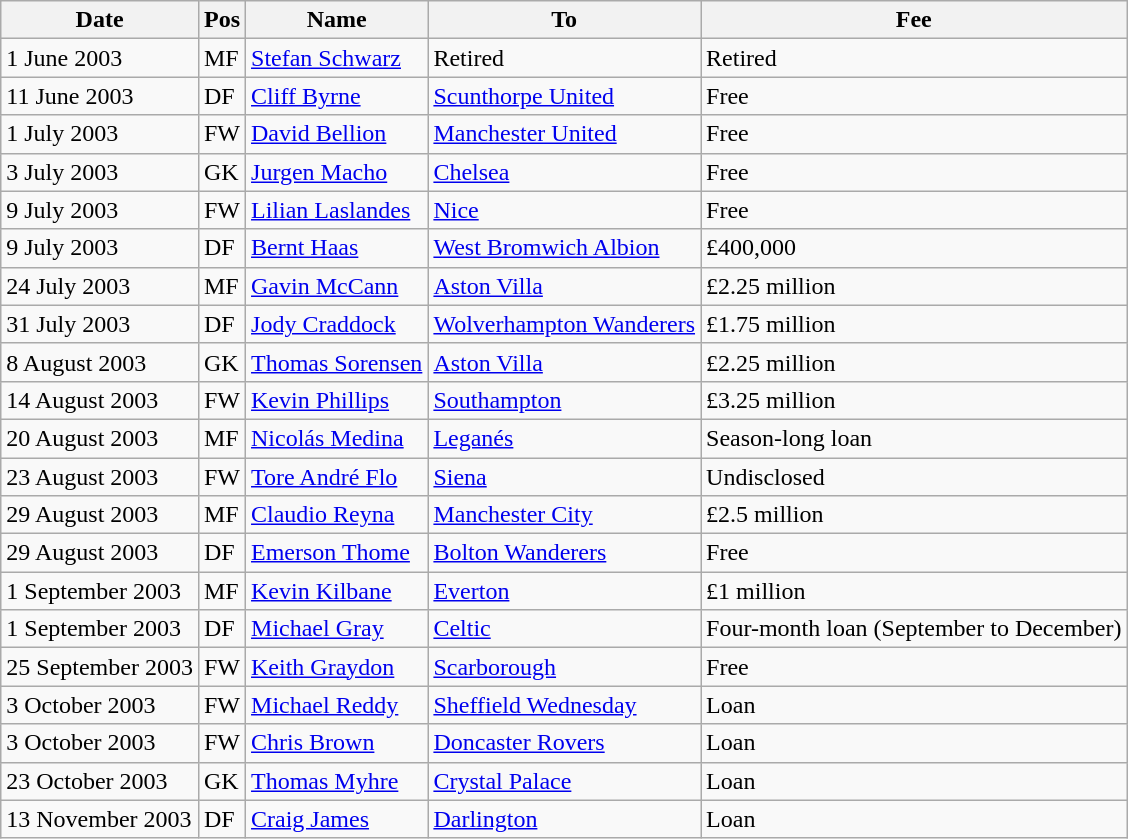<table class="wikitable">
<tr>
<th>Date</th>
<th>Pos</th>
<th>Name</th>
<th>To</th>
<th>Fee</th>
</tr>
<tr>
<td>1 June 2003</td>
<td>MF</td>
<td> <a href='#'>Stefan Schwarz</a></td>
<td>Retired</td>
<td>Retired</td>
</tr>
<tr>
<td>11 June 2003</td>
<td>DF</td>
<td> <a href='#'>Cliff Byrne</a></td>
<td> <a href='#'>Scunthorpe United</a></td>
<td>Free</td>
</tr>
<tr>
<td>1 July 2003</td>
<td>FW</td>
<td> <a href='#'>David Bellion</a></td>
<td> <a href='#'>Manchester United</a></td>
<td>Free</td>
</tr>
<tr>
<td>3 July 2003</td>
<td>GK</td>
<td> <a href='#'>Jurgen Macho</a></td>
<td> <a href='#'>Chelsea</a></td>
<td>Free</td>
</tr>
<tr>
<td>9 July 2003</td>
<td>FW</td>
<td> <a href='#'>Lilian Laslandes</a></td>
<td> <a href='#'>Nice</a></td>
<td>Free</td>
</tr>
<tr>
<td>9 July 2003</td>
<td>DF</td>
<td> <a href='#'>Bernt Haas</a></td>
<td> <a href='#'>West Bromwich Albion</a></td>
<td>£400,000</td>
</tr>
<tr>
<td>24 July 2003</td>
<td>MF</td>
<td> <a href='#'>Gavin McCann</a></td>
<td> <a href='#'>Aston Villa</a></td>
<td>£2.25 million</td>
</tr>
<tr>
<td>31 July 2003</td>
<td>DF</td>
<td> <a href='#'>Jody Craddock</a></td>
<td> <a href='#'>Wolverhampton Wanderers</a></td>
<td>£1.75 million</td>
</tr>
<tr>
<td>8 August 2003</td>
<td>GK</td>
<td> <a href='#'>Thomas Sorensen</a></td>
<td> <a href='#'>Aston Villa</a></td>
<td>£2.25 million</td>
</tr>
<tr>
<td>14 August 2003</td>
<td>FW</td>
<td> <a href='#'>Kevin Phillips</a></td>
<td> <a href='#'>Southampton</a></td>
<td>£3.25 million</td>
</tr>
<tr>
<td>20 August 2003</td>
<td>MF</td>
<td> <a href='#'>Nicolás Medina</a></td>
<td> <a href='#'>Leganés</a></td>
<td>Season-long loan</td>
</tr>
<tr>
<td>23 August 2003</td>
<td>FW</td>
<td> <a href='#'>Tore André Flo</a></td>
<td> <a href='#'>Siena</a></td>
<td>Undisclosed</td>
</tr>
<tr>
<td>29 August 2003</td>
<td>MF</td>
<td> <a href='#'>Claudio Reyna</a></td>
<td> <a href='#'>Manchester City</a></td>
<td>£2.5 million</td>
</tr>
<tr>
<td>29 August 2003</td>
<td>DF</td>
<td> <a href='#'>Emerson Thome</a></td>
<td> <a href='#'>Bolton Wanderers</a></td>
<td>Free</td>
</tr>
<tr>
<td>1 September 2003</td>
<td>MF</td>
<td> <a href='#'>Kevin Kilbane</a></td>
<td> <a href='#'>Everton</a></td>
<td>£1 million</td>
</tr>
<tr>
<td>1 September 2003</td>
<td>DF</td>
<td> <a href='#'>Michael Gray</a></td>
<td> <a href='#'>Celtic</a></td>
<td>Four-month loan (September to December)</td>
</tr>
<tr>
<td>25 September 2003</td>
<td>FW</td>
<td> <a href='#'>Keith Graydon</a></td>
<td> <a href='#'>Scarborough</a></td>
<td>Free</td>
</tr>
<tr>
<td>3 October 2003</td>
<td>FW</td>
<td> <a href='#'>Michael Reddy</a></td>
<td> <a href='#'>Sheffield Wednesday</a></td>
<td>Loan</td>
</tr>
<tr>
<td>3 October 2003</td>
<td>FW</td>
<td> <a href='#'>Chris Brown</a></td>
<td> <a href='#'>Doncaster Rovers</a></td>
<td>Loan</td>
</tr>
<tr>
<td>23 October 2003</td>
<td>GK</td>
<td> <a href='#'>Thomas Myhre</a></td>
<td> <a href='#'>Crystal Palace</a></td>
<td>Loan</td>
</tr>
<tr>
<td>13 November 2003</td>
<td>DF</td>
<td> <a href='#'>Craig James</a></td>
<td> <a href='#'>Darlington</a></td>
<td>Loan</td>
</tr>
</table>
